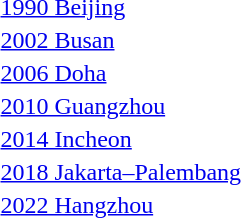<table>
<tr>
<td><a href='#'>1990 Beijing</a></td>
<td></td>
<td></td>
<td></td>
</tr>
<tr>
<td><a href='#'>2002 Busan</a></td>
<td></td>
<td></td>
<td></td>
</tr>
<tr>
<td><a href='#'>2006 Doha</a></td>
<td></td>
<td></td>
<td></td>
</tr>
<tr>
<td><a href='#'>2010 Guangzhou</a></td>
<td></td>
<td></td>
<td></td>
</tr>
<tr>
<td><a href='#'>2014 Incheon</a></td>
<td></td>
<td></td>
<td></td>
</tr>
<tr>
<td><a href='#'>2018 Jakarta–Palembang</a></td>
<td></td>
<td></td>
<td></td>
</tr>
<tr>
<td><a href='#'>2022 Hangzhou</a></td>
<td></td>
<td></td>
<td></td>
</tr>
</table>
